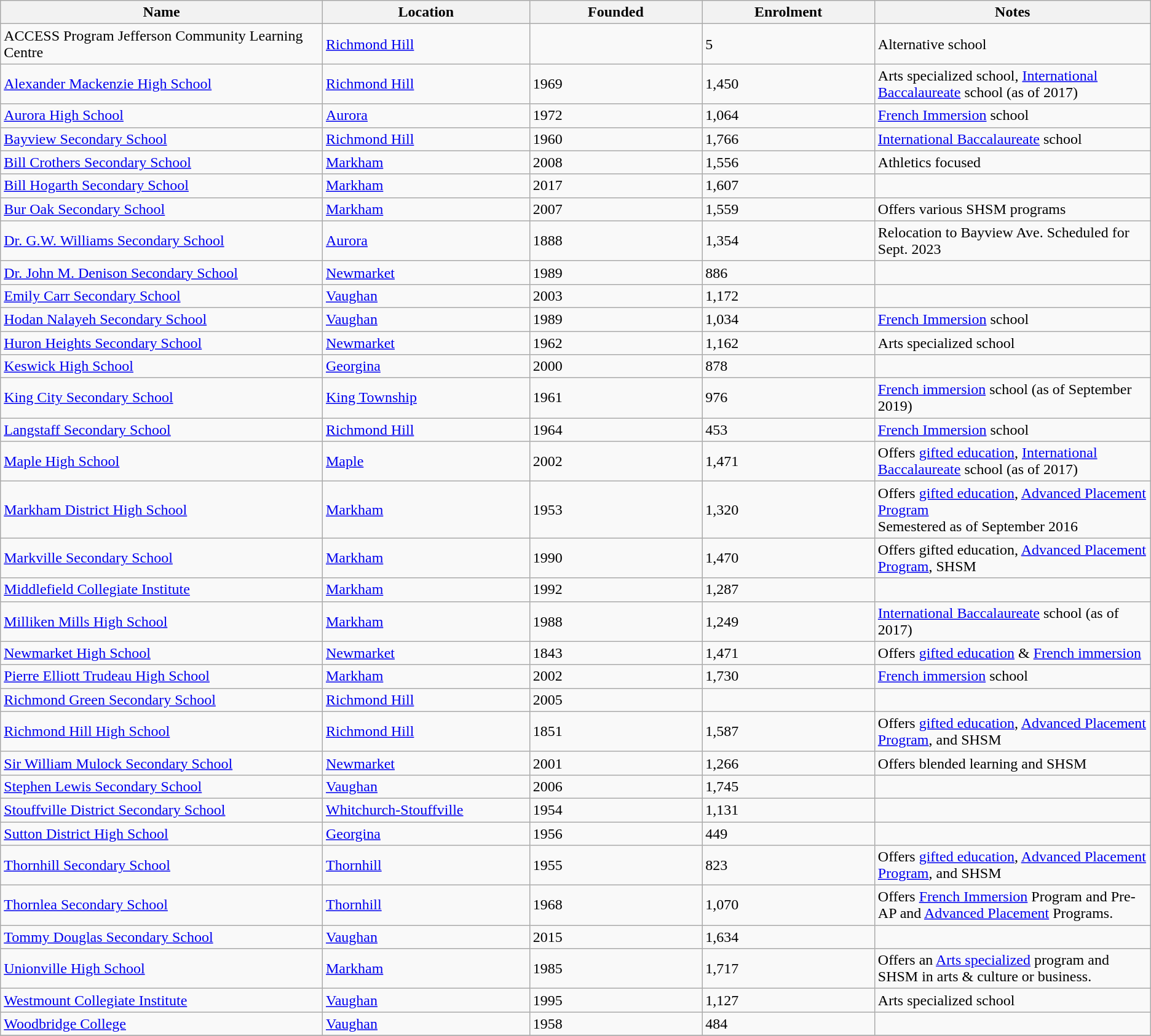<table class="wikitable sortable">
<tr>
<th width="28%">Name</th>
<th width="18%">Location</th>
<th width="15%">Founded</th>
<th width="15%">Enrolment</th>
<th width="35%">Notes</th>
</tr>
<tr>
<td>ACCESS Program Jefferson Community Learning Centre</td>
<td><a href='#'>Richmond Hill</a></td>
<td></td>
<td>5</td>
<td>Alternative school</td>
</tr>
<tr>
<td><a href='#'>Alexander Mackenzie High School</a></td>
<td><a href='#'>Richmond Hill</a></td>
<td>1969</td>
<td>1,450</td>
<td>Arts specialized school, <a href='#'>International Baccalaureate</a> school (as of 2017)</td>
</tr>
<tr>
<td><a href='#'>Aurora High School</a></td>
<td><a href='#'>Aurora</a></td>
<td>1972</td>
<td>1,064</td>
<td><a href='#'>French Immersion</a> school</td>
</tr>
<tr>
<td><a href='#'>Bayview Secondary School</a></td>
<td><a href='#'>Richmond Hill</a></td>
<td>1960</td>
<td>1,766</td>
<td><a href='#'>International Baccalaureate</a> school</td>
</tr>
<tr>
<td><a href='#'>Bill Crothers Secondary School</a></td>
<td><a href='#'>Markham</a></td>
<td>2008</td>
<td>1,556</td>
<td>Athletics focused</td>
</tr>
<tr>
<td><a href='#'>Bill Hogarth Secondary School</a></td>
<td><a href='#'>Markham</a></td>
<td>2017</td>
<td>1,607</td>
<td></td>
</tr>
<tr>
<td><a href='#'>Bur Oak Secondary School</a></td>
<td><a href='#'>Markham</a></td>
<td>2007</td>
<td>1,559</td>
<td>Offers various SHSM programs</td>
</tr>
<tr>
<td><a href='#'>Dr. G.W. Williams Secondary School</a></td>
<td><a href='#'>Aurora</a></td>
<td>1888</td>
<td>1,354</td>
<td>Relocation to Bayview Ave. Scheduled for Sept. 2023</td>
</tr>
<tr>
<td><a href='#'>Dr. John M. Denison Secondary School</a></td>
<td><a href='#'>Newmarket</a></td>
<td>1989</td>
<td>886</td>
<td></td>
</tr>
<tr>
<td><a href='#'>Emily Carr Secondary School</a></td>
<td><a href='#'>Vaughan</a></td>
<td>2003</td>
<td>1,172</td>
<td></td>
</tr>
<tr>
<td><a href='#'>Hodan Nalayeh Secondary School</a></td>
<td><a href='#'>Vaughan</a></td>
<td>1989</td>
<td>1,034</td>
<td><a href='#'>French Immersion</a> school</td>
</tr>
<tr>
<td><a href='#'>Huron Heights Secondary School</a></td>
<td><a href='#'>Newmarket</a></td>
<td>1962</td>
<td>1,162</td>
<td>Arts specialized school</td>
</tr>
<tr>
<td><a href='#'>Keswick High School</a></td>
<td><a href='#'>Georgina</a></td>
<td>2000</td>
<td>878</td>
<td></td>
</tr>
<tr>
<td><a href='#'>King City Secondary School</a></td>
<td><a href='#'>King Township</a></td>
<td>1961</td>
<td>976</td>
<td><a href='#'>French immersion</a> school (as of September 2019)</td>
</tr>
<tr>
<td><a href='#'>Langstaff Secondary School</a></td>
<td><a href='#'>Richmond Hill</a></td>
<td>1964</td>
<td>453</td>
<td><a href='#'>French Immersion</a> school</td>
</tr>
<tr>
<td><a href='#'>Maple High School</a></td>
<td><a href='#'>Maple</a></td>
<td>2002</td>
<td>1,471</td>
<td>Offers <a href='#'>gifted education</a>, <a href='#'>International Baccalaureate</a> school (as of 2017)</td>
</tr>
<tr>
<td><a href='#'>Markham District High School</a></td>
<td><a href='#'>Markham</a></td>
<td>1953</td>
<td>1,320</td>
<td>Offers <a href='#'>gifted education</a>, <a href='#'>Advanced Placement Program</a><br>Semestered as of September 2016</td>
</tr>
<tr>
<td><a href='#'>Markville Secondary School</a></td>
<td><a href='#'>Markham</a></td>
<td>1990</td>
<td>1,470</td>
<td>Offers gifted education, <a href='#'>Advanced Placement Program</a>, SHSM</td>
</tr>
<tr>
<td><a href='#'>Middlefield Collegiate Institute</a></td>
<td><a href='#'>Markham</a></td>
<td>1992</td>
<td>1,287</td>
<td></td>
</tr>
<tr>
<td><a href='#'>Milliken Mills High School</a></td>
<td><a href='#'>Markham</a></td>
<td>1988</td>
<td>1,249</td>
<td><a href='#'>International Baccalaureate</a> school (as of 2017)</td>
</tr>
<tr>
<td><a href='#'>Newmarket High School</a></td>
<td><a href='#'>Newmarket</a></td>
<td>1843</td>
<td>1,471</td>
<td>Offers <a href='#'>gifted education</a> & <a href='#'>French immersion</a></td>
</tr>
<tr>
<td><a href='#'>Pierre Elliott Trudeau High School</a></td>
<td><a href='#'>Markham</a></td>
<td>2002</td>
<td>1,730</td>
<td><a href='#'>French immersion</a> school</td>
</tr>
<tr>
<td><a href='#'>Richmond Green Secondary School</a></td>
<td><a href='#'>Richmond Hill</a></td>
<td>2005</td>
<td 1,204></td>
</tr>
<tr>
<td><a href='#'>Richmond Hill High School</a></td>
<td><a href='#'>Richmond Hill</a></td>
<td>1851</td>
<td>1,587</td>
<td>Offers <a href='#'>gifted education</a>, <a href='#'>Advanced Placement Program</a>, and SHSM</td>
</tr>
<tr>
<td><a href='#'>Sir William Mulock Secondary School</a></td>
<td><a href='#'>Newmarket</a></td>
<td>2001</td>
<td>1,266</td>
<td>Offers blended learning and SHSM</td>
</tr>
<tr>
<td><a href='#'>Stephen Lewis Secondary School</a></td>
<td><a href='#'>Vaughan</a></td>
<td>2006</td>
<td>1,745</td>
<td></td>
</tr>
<tr>
<td><a href='#'>Stouffville District Secondary School</a></td>
<td><a href='#'>Whitchurch-Stouffville</a></td>
<td>1954</td>
<td>1,131</td>
<td></td>
</tr>
<tr>
<td><a href='#'>Sutton District High School</a></td>
<td><a href='#'>Georgina</a></td>
<td>1956</td>
<td>449</td>
<td></td>
</tr>
<tr>
<td><a href='#'>Thornhill Secondary School</a></td>
<td><a href='#'>Thornhill</a></td>
<td>1955</td>
<td>823</td>
<td>Offers <a href='#'>gifted education</a>, <a href='#'>Advanced Placement Program</a>, and SHSM</td>
</tr>
<tr>
<td><a href='#'>Thornlea Secondary School</a></td>
<td><a href='#'>Thornhill</a></td>
<td>1968</td>
<td>1,070</td>
<td>Offers <a href='#'>French Immersion</a> Program and Pre-AP and <a href='#'>Advanced Placement</a> Programs.</td>
</tr>
<tr>
<td><a href='#'>Tommy Douglas Secondary School</a></td>
<td><a href='#'>Vaughan</a></td>
<td>2015</td>
<td>1,634</td>
<td></td>
</tr>
<tr>
<td><a href='#'>Unionville High School</a></td>
<td><a href='#'>Markham</a></td>
<td>1985</td>
<td>1,717</td>
<td>Offers an <a href='#'>Arts specialized</a> program and SHSM in arts & culture or business.</td>
</tr>
<tr>
<td><a href='#'>Westmount Collegiate Institute</a></td>
<td><a href='#'>Vaughan</a></td>
<td>1995</td>
<td>1,127</td>
<td>Arts specialized school</td>
</tr>
<tr>
<td><a href='#'>Woodbridge College</a></td>
<td><a href='#'>Vaughan</a></td>
<td>1958</td>
<td>484</td>
<td></td>
</tr>
<tr>
</tr>
</table>
